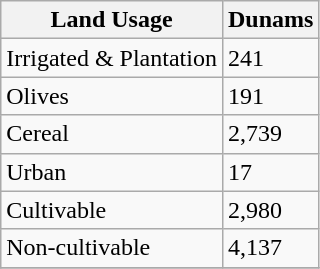<table class="wikitable">
<tr>
<th>Land Usage</th>
<th>Dunams</th>
</tr>
<tr>
<td>Irrigated & Plantation</td>
<td>241</td>
</tr>
<tr>
<td>Olives</td>
<td>191</td>
</tr>
<tr>
<td>Cereal</td>
<td>2,739</td>
</tr>
<tr>
<td>Urban</td>
<td>17</td>
</tr>
<tr>
<td>Cultivable</td>
<td>2,980</td>
</tr>
<tr>
<td>Non-cultivable</td>
<td>4,137</td>
</tr>
<tr>
</tr>
</table>
